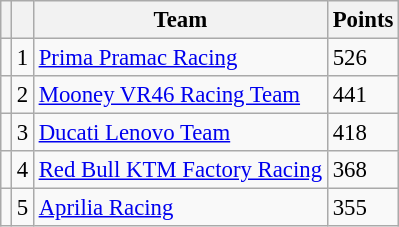<table class="wikitable" style="font-size: 95%;">
<tr>
<th></th>
<th></th>
<th>Team</th>
<th>Points</th>
</tr>
<tr>
<td></td>
<td align=center>1</td>
<td> <a href='#'>Prima Pramac Racing</a></td>
<td align=left>526</td>
</tr>
<tr>
<td></td>
<td align=center>2</td>
<td> <a href='#'>Mooney VR46 Racing Team</a></td>
<td align=left>441</td>
</tr>
<tr>
<td></td>
<td align=center>3</td>
<td> <a href='#'>Ducati Lenovo Team</a></td>
<td align=left>418</td>
</tr>
<tr>
<td></td>
<td align=center>4</td>
<td> <a href='#'>Red Bull KTM Factory Racing</a></td>
<td align=left>368</td>
</tr>
<tr>
<td></td>
<td align=center>5</td>
<td> <a href='#'>Aprilia Racing</a></td>
<td align=left>355</td>
</tr>
</table>
